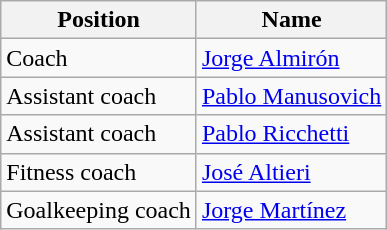<table class="wikitable">
<tr>
<th>Position</th>
<th>Name</th>
</tr>
<tr>
<td>Coach</td>
<td> <a href='#'>Jorge Almirón</a></td>
</tr>
<tr>
<td>Assistant coach</td>
<td> <a href='#'>Pablo Manusovich</a></td>
</tr>
<tr>
<td>Assistant coach</td>
<td> <a href='#'>Pablo Ricchetti</a></td>
</tr>
<tr>
<td>Fitness coach</td>
<td> <a href='#'>José Altieri</a></td>
</tr>
<tr>
<td>Goalkeeping coach</td>
<td> <a href='#'>Jorge Martínez</a></td>
</tr>
</table>
